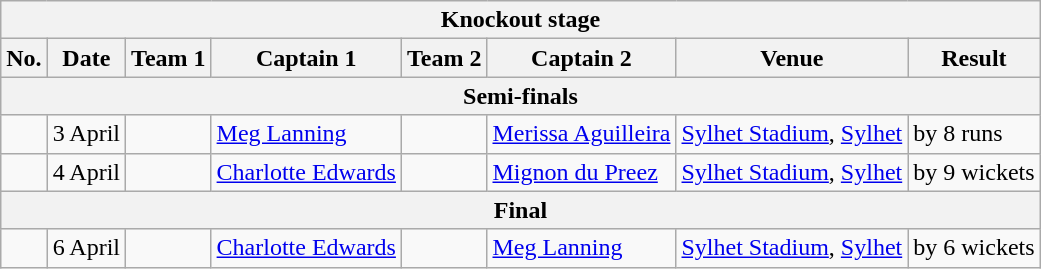<table class="wikitable">
<tr>
<th colspan="8">Knockout stage</th>
</tr>
<tr>
<th>No.</th>
<th>Date</th>
<th>Team 1</th>
<th>Captain 1</th>
<th>Team 2</th>
<th>Captain 2</th>
<th>Venue</th>
<th>Result</th>
</tr>
<tr>
<th colspan="8">Semi-finals</th>
</tr>
<tr>
<td></td>
<td>3 April</td>
<td></td>
<td><a href='#'>Meg Lanning</a></td>
<td></td>
<td><a href='#'>Merissa Aguilleira</a></td>
<td><a href='#'>Sylhet Stadium</a>, <a href='#'>Sylhet</a></td>
<td> by 8 runs</td>
</tr>
<tr>
<td></td>
<td>4 April</td>
<td></td>
<td><a href='#'>Charlotte Edwards</a></td>
<td></td>
<td><a href='#'>Mignon du Preez</a></td>
<td><a href='#'>Sylhet Stadium</a>, <a href='#'>Sylhet</a></td>
<td> by 9 wickets</td>
</tr>
<tr>
<th colspan="8">Final</th>
</tr>
<tr>
<td></td>
<td>6 April</td>
<td></td>
<td><a href='#'>Charlotte Edwards</a></td>
<td></td>
<td><a href='#'>Meg Lanning</a></td>
<td><a href='#'>Sylhet Stadium</a>, <a href='#'>Sylhet</a></td>
<td> by 6 wickets</td>
</tr>
</table>
